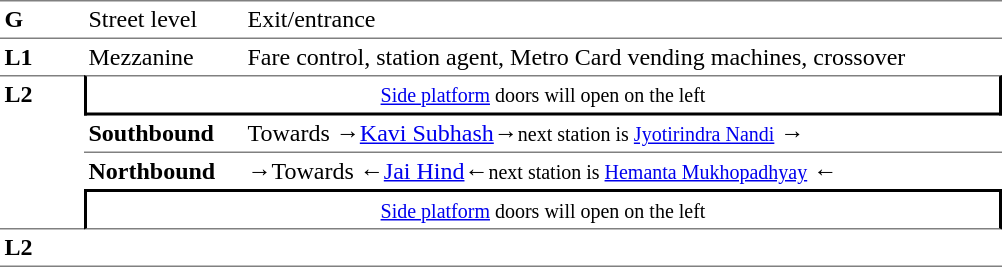<table border="0" cellspacing="0" cellpadding="3">
<tr>
<td width="50" valign="top" style="border-bottom:solid 1px gray;border-top:solid 1px gray;"><strong>G</strong></td>
<td width="100" valign="top" style="border-top:solid 1px gray;border-bottom:solid 1px gray;">Street level</td>
<td width="500" valign="top" style="border-top:solid 1px gray;border-bottom:solid 1px gray;">Exit/entrance</td>
</tr>
<tr>
<td valign="top"><strong>L1</strong></td>
<td valign="top">Mezzanine</td>
<td valign="top">Fare control, station agent, Metro Card vending machines, crossover<br></td>
</tr>
<tr>
<td rowspan="4" width="50" valign="top" style="border-top:solid 1px gray;border-bottom:solid 1px gray;"><strong>L2</strong></td>
<td colspan="2" style="border-top:solid 1px gray;border-right:solid 2px black;border-left:solid 2px black;border-bottom:solid 2px black;text-align:center;"><small><a href='#'>Side platform</a>  doors will open on the left </small></td>
</tr>
<tr>
<td width="100" style="border-bottom:solid 1px gray;"><strong>Southbound</strong></td>
<td width="500" style="border-bottom:solid 1px gray;">Towards →<a href='#'>Kavi Subhash</a>→<small>next station is <a href='#'>Jyotirindra Nandi</a></small> →</td>
</tr>
<tr>
<td><strong>Northbound</strong></td>
<td><span>→</span>Towards ←<a href='#'>Jai Hind</a>←<small>next station is <a href='#'>Hemanta Mukhopadhyay</a></small> ←</td>
</tr>
<tr>
<td colspan="2" style="border-top:solid 2px black;border-right:solid 2px black;border-left:solid 2px black;border-bottom:solid 1px gray;text-align:center;"><small><a href='#'>Side platform</a> doors will open on the left </small></td>
</tr>
<tr>
<td rowspan="2" width="50" valign="top" style="border-bottom:solid 1px gray;"><strong>L2</strong></td>
<td width="100" style="border-bottom:solid 1px gray;"></td>
<td width="500" style="border-bottom:solid 1px gray;"></td>
</tr>
<tr>
</tr>
</table>
